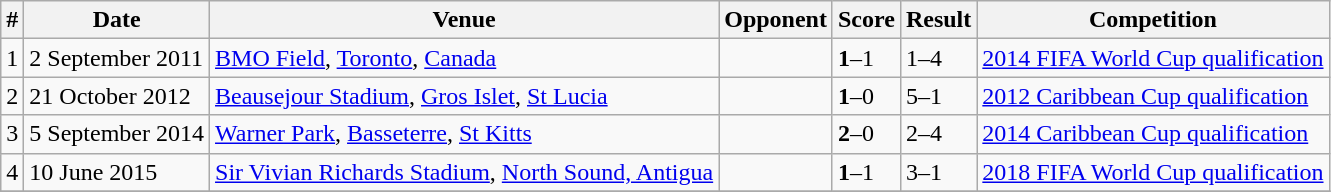<table class="wikitable">
<tr>
<th>#</th>
<th>Date</th>
<th>Venue</th>
<th>Opponent</th>
<th>Score</th>
<th>Result</th>
<th>Competition</th>
</tr>
<tr>
<td>1</td>
<td>2 September 2011</td>
<td><a href='#'>BMO Field</a>, <a href='#'>Toronto</a>, <a href='#'>Canada</a></td>
<td></td>
<td><strong>1</strong>–1</td>
<td>1–4</td>
<td><a href='#'>2014 FIFA World Cup qualification</a></td>
</tr>
<tr>
<td>2</td>
<td>21 October 2012</td>
<td><a href='#'>Beausejour Stadium</a>, <a href='#'>Gros Islet</a>, <a href='#'>St Lucia</a></td>
<td></td>
<td><strong>1</strong>–0</td>
<td>5–1</td>
<td><a href='#'>2012 Caribbean Cup qualification</a></td>
</tr>
<tr>
<td>3</td>
<td>5 September 2014</td>
<td><a href='#'>Warner Park</a>, <a href='#'>Basseterre</a>, <a href='#'>St Kitts</a></td>
<td></td>
<td><strong>2</strong>–0</td>
<td>2–4</td>
<td><a href='#'>2014 Caribbean Cup qualification</a></td>
</tr>
<tr>
<td>4</td>
<td>10 June 2015</td>
<td><a href='#'>Sir Vivian Richards Stadium</a>, <a href='#'>North Sound, Antigua</a></td>
<td></td>
<td><strong>1</strong>–1</td>
<td>3–1</td>
<td><a href='#'>2018 FIFA World Cup qualification</a></td>
</tr>
<tr>
</tr>
</table>
